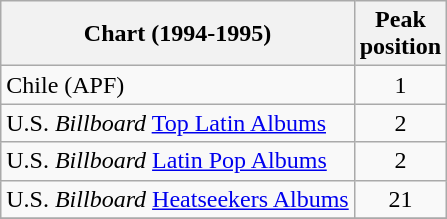<table class="wikitable">
<tr>
<th align="left">Chart (1994-1995)</th>
<th align="left">Peak<br>position</th>
</tr>
<tr>
<td align="left">Chile (APF)</td>
<td align="center">1</td>
</tr>
<tr>
<td align="left">U.S. <em>Billboard</em> <a href='#'>Top Latin Albums</a></td>
<td align="center">2</td>
</tr>
<tr>
<td align="left">U.S. <em>Billboard</em> <a href='#'>Latin Pop Albums</a></td>
<td align="center">2</td>
</tr>
<tr>
<td align="left">U.S. <em>Billboard</em> <a href='#'>Heatseekers Albums</a></td>
<td align="center">21</td>
</tr>
<tr>
</tr>
</table>
